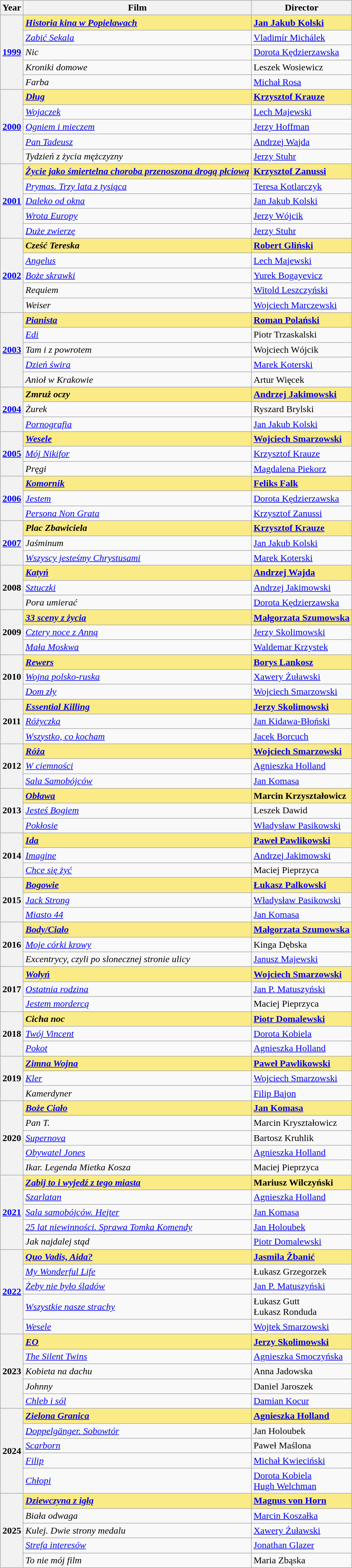<table class="wikitable">
<tr>
<th>Year</th>
<th>Film</th>
<th>Director</th>
</tr>
<tr>
<th rowspan="5"><a href='#'>1999</a></th>
<td style="background:#FAEB86;"><strong><em><a href='#'>Historia kina w Popielawach</a></em></strong></td>
<td style="background:#FAEB86;"><strong><a href='#'>Jan Jakub Kolski</a></strong></td>
</tr>
<tr>
<td><em><a href='#'>Zabić Sekala</a></em></td>
<td><a href='#'>Vladimír Michálek</a></td>
</tr>
<tr>
<td><em>Nic</em></td>
<td><a href='#'>Dorota Kędzierzawska</a></td>
</tr>
<tr>
<td><em>Kroniki domowe</em></td>
<td>Leszek Wosiewicz</td>
</tr>
<tr>
<td><em>Farba</em></td>
<td><a href='#'>Michał Rosa</a></td>
</tr>
<tr>
<th rowspan="5"><a href='#'>2000</a></th>
<td style="background:#FAEB86;"><strong><em><a href='#'>Dług</a></em></strong></td>
<td style="background:#FAEB86;"><strong><a href='#'>Krzysztof Krauze</a></strong></td>
</tr>
<tr>
<td><em><a href='#'>Wojaczek</a></em></td>
<td><a href='#'>Lech Majewski</a></td>
</tr>
<tr>
<td><em><a href='#'>Ogniem i mieczem</a></em></td>
<td><a href='#'>Jerzy Hoffman</a></td>
</tr>
<tr>
<td><em><a href='#'>Pan Tadeusz</a></em></td>
<td><a href='#'>Andrzej Wajda</a></td>
</tr>
<tr>
<td><em>Tydzień z życia mężczyzny</em></td>
<td><a href='#'>Jerzy Stuhr</a></td>
</tr>
<tr>
<th rowspan="5"><a href='#'>2001</a></th>
<td style="background:#FAEB86;"><strong><em><a href='#'>Życie jako śmiertelna choroba przenoszona drogą płciową</a></em></strong></td>
<td style="background:#FAEB86;"><strong><a href='#'>Krzysztof Zanussi</a></strong></td>
</tr>
<tr>
<td><em><a href='#'>Prymas. Trzy lata z tysiąca</a></em></td>
<td><a href='#'>Teresa Kotlarczyk</a></td>
</tr>
<tr>
<td><em><a href='#'>Daleko od okna</a></em></td>
<td><a href='#'>Jan Jakub Kolski</a></td>
</tr>
<tr>
<td><em><a href='#'>Wrota Europy</a></em></td>
<td><a href='#'>Jerzy Wójcik</a></td>
</tr>
<tr>
<td><em><a href='#'>Duże zwierzę</a></em></td>
<td><a href='#'>Jerzy Stuhr</a></td>
</tr>
<tr>
<th rowspan="5"><a href='#'>2002</a></th>
<td style="background:#FAEB86;"><strong><em>Cześć Tereska</em></strong></td>
<td style="background:#FAEB86;"><strong><a href='#'>Robert Gliński</a></strong></td>
</tr>
<tr>
<td><em><a href='#'>Angelus</a></em></td>
<td><a href='#'>Lech Majewski</a></td>
</tr>
<tr>
<td><em><a href='#'>Boże skrawki</a></em></td>
<td><a href='#'>Yurek Bogayevicz</a></td>
</tr>
<tr>
<td><em>Requiem</em></td>
<td><a href='#'>Witold Leszczyński</a></td>
</tr>
<tr>
<td><em>Weiser</em></td>
<td><a href='#'>Wojciech Marczewski</a></td>
</tr>
<tr>
<th rowspan= "5"><a href='#'>2003</a></th>
<td style="background:#FAEB86;"><strong><em><a href='#'>Pianista</a></em></strong></td>
<td style="background:#FAEB86;"><strong><a href='#'>Roman Polański</a></strong></td>
</tr>
<tr>
<td><em><a href='#'>Edi</a></em></td>
<td>Piotr Trzaskalski</td>
</tr>
<tr>
<td><em>Tam i z powrotem</em></td>
<td>Wojciech Wójcik</td>
</tr>
<tr>
<td><em><a href='#'>Dzień świra</a></em></td>
<td><a href='#'>Marek Koterski</a></td>
</tr>
<tr>
<td><em>Anioł w Krakowie</em></td>
<td>Artur Więcek</td>
</tr>
<tr>
<th rowspan= "3"><a href='#'>2004</a></th>
<td style="background:#FAEB86;"><strong><em>Zmruż oczy</em></strong></td>
<td style="background:#FAEB86;"><strong><a href='#'>Andrzej Jakimowski</a></strong></td>
</tr>
<tr>
<td><em>Żurek</em></td>
<td>Ryszard Brylski</td>
</tr>
<tr>
<td><em><a href='#'>Pornografia</a></em></td>
<td><a href='#'>Jan Jakub Kolski</a></td>
</tr>
<tr>
<th rowspan= "3"><a href='#'>2005</a></th>
<td style="background:#FAEB86;"><strong><em><a href='#'>Wesele</a></em></strong></td>
<td style="background:#FAEB86;"><strong><a href='#'>Wojciech Smarzowski</a></strong></td>
</tr>
<tr>
<td><em><a href='#'>Mój Nikifor</a></em></td>
<td><a href='#'>Krzysztof Krauze</a></td>
</tr>
<tr>
<td><em>Pręgi</em></td>
<td><a href='#'>Magdalena Piekorz</a></td>
</tr>
<tr>
<th rowspan= "3"><a href='#'>2006</a></th>
<td style="background:#FAEB86;"><strong><em><a href='#'>Komornik</a></em></strong></td>
<td style="background:#FAEB86;"><strong><a href='#'>Feliks Falk</a></strong></td>
</tr>
<tr>
<td><em><a href='#'>Jestem</a></em></td>
<td><a href='#'>Dorota Kędzierzawska</a></td>
</tr>
<tr>
<td><em><a href='#'>Persona Non Grata</a></em></td>
<td><a href='#'>Krzysztof Zanussi</a></td>
</tr>
<tr>
<th rowspan= "3"><a href='#'>2007</a></th>
<td style="background:#FAEB86;"><strong><em>Plac Zbawiciela</em></strong></td>
<td style="background:#FAEB86;"><strong><a href='#'>Krzysztof Krauze</a></strong></td>
</tr>
<tr>
<td><em>Jaśminum</em></td>
<td><a href='#'>Jan Jakub Kolski</a></td>
</tr>
<tr>
<td><em><a href='#'>Wszyscy jesteśmy Chrystusami</a></em></td>
<td><a href='#'>Marek Koterski</a></td>
</tr>
<tr>
<th rowspan="3">2008</th>
<td style="background:#FAEB86;"><strong><em><a href='#'>Katyń</a></em></strong></td>
<td style="background:#FAEB86;"><strong><a href='#'>Andrzej Wajda</a></strong></td>
</tr>
<tr>
<td><em><a href='#'>Sztuczki</a></em></td>
<td><a href='#'>Andrzej Jakimowski</a></td>
</tr>
<tr>
<td><em>Pora umierać</em></td>
<td><a href='#'>Dorota Kędzierzawska</a></td>
</tr>
<tr>
<th rowspan="3">2009</th>
<td style="background:#FAEB86;"><strong><em><a href='#'>33 sceny z życia</a></em></strong></td>
<td style="background:#FAEB86;"><strong><a href='#'>Małgorzata Szumowska</a></strong></td>
</tr>
<tr>
<td><em><a href='#'>Cztery noce z Anną</a></em></td>
<td><a href='#'>Jerzy Skolimowski</a></td>
</tr>
<tr>
<td><em><a href='#'>Mała Moskwa</a></em></td>
<td><a href='#'>Waldemar Krzystek</a></td>
</tr>
<tr>
<th rowspan= "3">2010</th>
<td style="background:#FAEB86;"><strong><em><a href='#'>Rewers</a></em></strong></td>
<td style="background:#FAEB86;"><strong><a href='#'>Borys Lankosz</a></strong></td>
</tr>
<tr>
<td><em><a href='#'>Wojna polsko-ruska</a></em></td>
<td><a href='#'>Xawery Żuławski</a></td>
</tr>
<tr>
<td><em><a href='#'>Dom zły</a></em></td>
<td><a href='#'>Wojciech Smarzowski</a></td>
</tr>
<tr>
<th rowspan="3">2011</th>
<td style="background:#FAEB86;"><strong><em><a href='#'>Essential Killing</a></em></strong></td>
<td style="background:#FAEB86;"><strong><a href='#'>Jerzy Skolimowski</a></strong></td>
</tr>
<tr>
<td><em><a href='#'>Różyczka</a></em></td>
<td><a href='#'>Jan Kidawa-Błoński</a></td>
</tr>
<tr>
<td><em><a href='#'>Wszystko, co kocham</a></em></td>
<td><a href='#'>Jacek Borcuch</a></td>
</tr>
<tr>
<th rowspan="3">2012</th>
<td style="background:#FAEB86;"><strong><em><a href='#'>Róża</a></em></strong></td>
<td style="background:#FAEB86;"><strong><a href='#'>Wojciech Smarzowski</a></strong></td>
</tr>
<tr>
<td><em><a href='#'>W ciemności</a></em></td>
<td><a href='#'>Agnieszka Holland</a></td>
</tr>
<tr>
<td><em><a href='#'>Sala Samobójców</a></em></td>
<td><a href='#'>Jan Komasa</a></td>
</tr>
<tr>
<th rowspan="3">2013</th>
<td style="background:#FAEB86;"><strong><em><a href='#'>Obława</a></em></strong></td>
<td style="background:#FAEB86;"><strong>Marcin Krzyształowicz</strong></td>
</tr>
<tr>
<td><em><a href='#'>Jesteś Bogiem</a></em></td>
<td>Leszek Dawid</td>
</tr>
<tr>
<td><em><a href='#'>Pokłosie</a></em></td>
<td><a href='#'>Władysław Pasikowski</a></td>
</tr>
<tr>
<th rowspan="3">2014</th>
<td style="background:#FAEB86;"><strong><em><a href='#'>Ida</a></em></strong></td>
<td style="background:#FAEB86;"><strong><a href='#'>Paweł Pawlikowski</a></strong></td>
</tr>
<tr>
<td><em><a href='#'>Imagine</a></em></td>
<td><a href='#'>Andrzej Jakimowski</a></td>
</tr>
<tr>
<td><em><a href='#'>Chce się żyć</a></em></td>
<td>Maciej Pieprzyca</td>
</tr>
<tr>
<th rowspan="3">2015</th>
<td style="background:#FAEB86;"><strong><em><a href='#'>Bogowie</a></em></strong></td>
<td style="background:#FAEB86;"><strong><a href='#'>Łukasz Palkowski</a></strong></td>
</tr>
<tr>
<td><em><a href='#'>Jack Strong</a></em></td>
<td><a href='#'>Władysław Pasikowski</a></td>
</tr>
<tr>
<td><em><a href='#'> Miasto 44</a></em></td>
<td><a href='#'>Jan Komasa</a></td>
</tr>
<tr>
<th rowspan="3">2016</th>
<td style="background:#FAEB86;"><strong><em><a href='#'> Body/Ciało</a></em></strong></td>
<td style="background:#FAEB86;"><strong><a href='#'>Małgorzata Szumowska</a></strong></td>
</tr>
<tr>
<td><em><a href='#'>Moje córki krowy</a></em></td>
<td>Kinga Dębska</td>
</tr>
<tr>
<td><em>Excentrycy, czyli po slonecznej stronie ulicy</em></td>
<td><a href='#'>Janusz Majewski</a></td>
</tr>
<tr>
<th rowspan="3">2017</th>
<td style="background:#FAEB86;"><strong><em><a href='#'>Wołyń</a></em></strong></td>
<td style="background:#FAEB86;"><strong><a href='#'>Wojciech Smarzowski</a></strong></td>
</tr>
<tr>
<td><em><a href='#'>Ostatnia rodzina</a></em></td>
<td><a href='#'>Jan P. Matuszyński</a></td>
</tr>
<tr>
<td><em><a href='#'>Jestem mordercą</a></em></td>
<td>Maciej Pieprzyca</td>
</tr>
<tr>
<th rowspan="3">2018</th>
<td style="background:#FAEB86;"><strong><em>Cicha noc</em></strong></td>
<td style="background:#FAEB86;"><strong><a href='#'>Piotr Domalewski</a></strong></td>
</tr>
<tr>
<td><em><a href='#'>Twój Vincent</a></em></td>
<td><a href='#'>Dorota Kobiela</a></td>
</tr>
<tr>
<td><em><a href='#'>Pokot</a></em></td>
<td><a href='#'>Agnieszka Holland</a></td>
</tr>
<tr>
<th rowspan="3">2019</th>
<td style="background:#FAEB86;"><strong><em><a href='#'>Zimna Wojna</a></em></strong></td>
<td style="background:#FAEB86;"><strong><a href='#'>Paweł Pawlikowski</a></strong></td>
</tr>
<tr>
<td><em><a href='#'>Kler</a></em></td>
<td><a href='#'>Wojciech Smarzowski</a></td>
</tr>
<tr>
<td><em>Kamerdyner</em></td>
<td><a href='#'>Filip Bajon</a></td>
</tr>
<tr>
<th rowspan="5">2020</th>
<td style="background:#FAEB86;"><strong><em><a href='#'>Boże Ciało</a></em></strong></td>
<td style="background:#FAEB86;"><strong><a href='#'>Jan Komasa</a></strong></td>
</tr>
<tr>
<td><em>Pan T.</em></td>
<td>Marcin Kryształowicz</td>
</tr>
<tr>
<td><em><a href='#'>Supernova</a></em></td>
<td>Bartosz Kruhlik</td>
</tr>
<tr>
<td><em><a href='#'>Obywatel Jones</a></em></td>
<td><a href='#'>Agnieszka Holland</a></td>
</tr>
<tr>
<td><em>Ikar. Legenda Mietka Kosza</em></td>
<td>Maciej Pieprzyca</td>
</tr>
<tr>
<th rowspan="5"><a href='#'>2021</a></th>
<td style="background:#FAEB86;"><strong><em><a href='#'>Zabij to i wyjedź z tego miasta</a></em></strong></td>
<td style="background:#FAEB86;"><strong>Mariusz Wilczyński</strong></td>
</tr>
<tr>
<td><em><a href='#'>Szarlatan</a></em></td>
<td><a href='#'>Agnieszka Holland</a></td>
</tr>
<tr>
<td><em><a href='#'>Sala samobójców. Hejter</a></em></td>
<td><a href='#'>Jan Komasa</a></td>
</tr>
<tr>
<td><em><a href='#'>25 lat niewinności. Sprawa Tomka Komendy</a></em></td>
<td><a href='#'>Jan Holoubek</a></td>
</tr>
<tr>
<td><em>Jak najdalej stąd</em></td>
<td><a href='#'>Piotr Domalewski</a></td>
</tr>
<tr>
<th rowspan="5"><a href='#'>2022</a></th>
<td style="background:#FAEB86;"><strong><em><a href='#'>Quo Vadis, Aida?</a></em></strong></td>
<td style="background:#FAEB86;"><strong><a href='#'>Jasmila Žbanić</a></strong></td>
</tr>
<tr>
<td><em><a href='#'>My Wonderful Life</a></em></td>
<td>Łukasz Grzegorzek</td>
</tr>
<tr>
<td><em><a href='#'>Żeby nie było śladów</a></em></td>
<td><a href='#'>Jan P. Matuszyński</a></td>
</tr>
<tr>
<td><em><a href='#'>Wszystkie nasze strachy</a></em></td>
<td>Łukasz Gutt<br>Łukasz Ronduda</td>
</tr>
<tr>
<td><em><a href='#'>Wesele</a></em></td>
<td><a href='#'>Wojtek Smarzowski</a></td>
</tr>
<tr>
<th rowspan="5">2023</th>
<td style="background:#FAEB86;"><strong><em><a href='#'>EO</a></em></strong></td>
<td style="background:#FAEB86;"><strong><a href='#'>Jerzy Skolimowski</a></strong></td>
</tr>
<tr>
<td><em><a href='#'>The Silent Twins</a></em></td>
<td><a href='#'>Agnieszka Smoczyńska</a></td>
</tr>
<tr>
<td><em>Kobieta na dachu</em></td>
<td>Anna Jadowska</td>
</tr>
<tr>
<td><em>Johnny</em></td>
<td>Daniel Jaroszek</td>
</tr>
<tr>
<td><em><a href='#'>Chleb i sól</a></em></td>
<td><a href='#'>Damian Kocur</a></td>
</tr>
<tr>
<th rowspan="5">2024</th>
<td style="background:#FAEB86;"><strong><em><a href='#'>Zielona Granica</a></em></strong></td>
<td style="background:#FAEB86;"><strong><a href='#'>Agnieszka Holland</a></strong></td>
</tr>
<tr>
<td><a href='#'><em>Doppelgänger. Sobowtór</em></a></td>
<td>Jan Holoubek</td>
</tr>
<tr>
<td><em><a href='#'>Scarborn</a></em></td>
<td>Paweł Maślona</td>
</tr>
<tr>
<td><a href='#'><em>Filip</em></a></td>
<td><a href='#'>Michał Kwieciński</a></td>
</tr>
<tr>
<td><a href='#'><em>Chłopi</em></a></td>
<td><a href='#'>Dorota Kobiela</a><br><a href='#'>Hugh Welchman</a></td>
</tr>
<tr>
<th rowspan="5">2025</th>
<td style="background:#FAEB86;"><strong><em><a href='#'>Dziewczyna z igłą</a></em></strong></td>
<td style="background:#FAEB86;"><strong><a href='#'>Magnus von Horn</a></strong></td>
</tr>
<tr>
<td><em>Biała odwaga</em></td>
<td><a href='#'>Marcin Koszałka</a></td>
</tr>
<tr>
<td><em>Kulej. Dwie strony medalu</em></td>
<td><a href='#'>Xawery Żuławski</a></td>
</tr>
<tr>
<td><a href='#'><em>Strefa interesów</em></a></td>
<td><a href='#'>Jonathan Glazer</a></td>
</tr>
<tr>
<td><em>To nie mój film</em></td>
<td>Maria Zbąska</td>
</tr>
</table>
